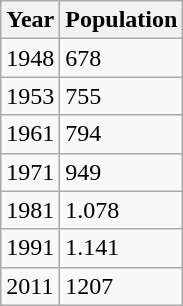<table class="wikitable">
<tr>
<th>Year</th>
<th>Population </th>
</tr>
<tr>
<td>1948</td>
<td>678</td>
</tr>
<tr>
<td>1953</td>
<td>755</td>
</tr>
<tr>
<td>1961</td>
<td>794</td>
</tr>
<tr>
<td>1971</td>
<td>949</td>
</tr>
<tr>
<td>1981</td>
<td>1.078</td>
</tr>
<tr>
<td>1991</td>
<td>1.141</td>
</tr>
<tr>
<td>2011</td>
<td>1207</td>
</tr>
</table>
